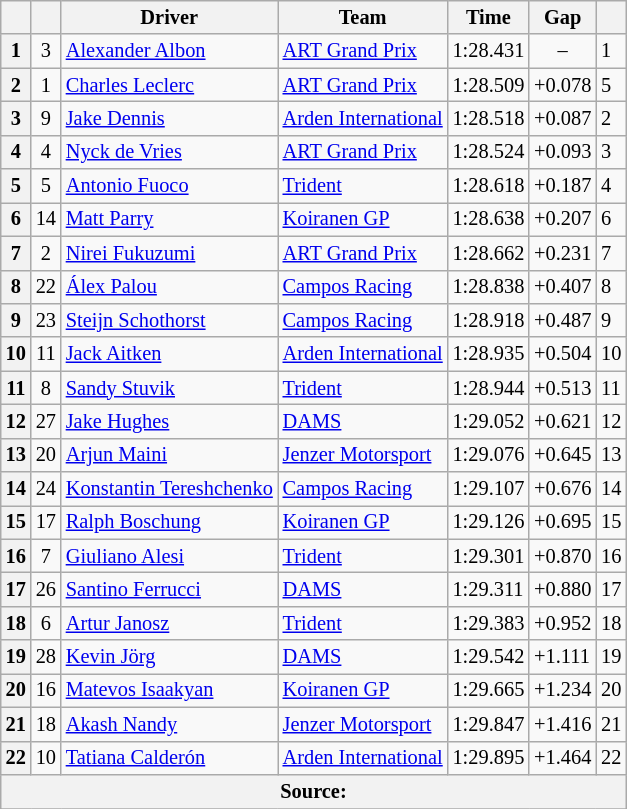<table class="wikitable" style="font-size:85%">
<tr>
<th></th>
<th></th>
<th>Driver</th>
<th>Team</th>
<th>Time</th>
<th>Gap</th>
<th></th>
</tr>
<tr>
<th>1</th>
<td align="center">3</td>
<td> <a href='#'>Alexander Albon</a></td>
<td><a href='#'>ART Grand Prix</a></td>
<td>1:28.431</td>
<td align="center">–</td>
<td>1</td>
</tr>
<tr>
<th>2</th>
<td align="center">1</td>
<td> <a href='#'>Charles Leclerc</a></td>
<td><a href='#'>ART Grand Prix</a></td>
<td>1:28.509</td>
<td>+0.078</td>
<td>5 </td>
</tr>
<tr>
<th>3</th>
<td align="center">9</td>
<td> <a href='#'>Jake Dennis</a></td>
<td><a href='#'>Arden International</a></td>
<td>1:28.518</td>
<td>+0.087</td>
<td>2</td>
</tr>
<tr>
<th>4</th>
<td align="center">4</td>
<td> <a href='#'>Nyck de Vries</a></td>
<td><a href='#'>ART Grand Prix</a></td>
<td>1:28.524</td>
<td>+0.093</td>
<td>3</td>
</tr>
<tr>
<th>5</th>
<td align="center">5</td>
<td> <a href='#'>Antonio Fuoco</a></td>
<td><a href='#'>Trident</a></td>
<td>1:28.618</td>
<td>+0.187</td>
<td>4</td>
</tr>
<tr>
<th>6</th>
<td align="center">14</td>
<td> <a href='#'>Matt Parry</a></td>
<td><a href='#'>Koiranen GP</a></td>
<td>1:28.638</td>
<td>+0.207</td>
<td>6</td>
</tr>
<tr>
<th>7</th>
<td align="center">2</td>
<td> <a href='#'>Nirei Fukuzumi</a></td>
<td><a href='#'>ART Grand Prix</a></td>
<td>1:28.662</td>
<td>+0.231</td>
<td>7</td>
</tr>
<tr>
<th>8</th>
<td align="center">22</td>
<td> <a href='#'>Álex Palou</a></td>
<td><a href='#'>Campos Racing</a></td>
<td>1:28.838</td>
<td>+0.407</td>
<td>8</td>
</tr>
<tr>
<th>9</th>
<td align="center">23</td>
<td> <a href='#'>Steijn Schothorst</a></td>
<td><a href='#'>Campos Racing</a></td>
<td>1:28.918</td>
<td>+0.487</td>
<td>9</td>
</tr>
<tr>
<th>10</th>
<td align="center">11</td>
<td> <a href='#'>Jack Aitken</a></td>
<td><a href='#'>Arden International</a></td>
<td>1:28.935</td>
<td>+0.504</td>
<td>10</td>
</tr>
<tr>
<th>11</th>
<td align="center">8</td>
<td> <a href='#'>Sandy Stuvik</a></td>
<td><a href='#'>Trident</a></td>
<td>1:28.944</td>
<td>+0.513</td>
<td>11</td>
</tr>
<tr>
<th>12</th>
<td align="center">27</td>
<td> <a href='#'>Jake Hughes</a></td>
<td><a href='#'>DAMS</a></td>
<td>1:29.052</td>
<td>+0.621</td>
<td>12</td>
</tr>
<tr>
<th>13</th>
<td align="center">20</td>
<td> <a href='#'>Arjun Maini</a></td>
<td><a href='#'>Jenzer Motorsport</a></td>
<td>1:29.076</td>
<td>+0.645</td>
<td>13</td>
</tr>
<tr>
<th>14</th>
<td align="center">24</td>
<td> <a href='#'>Konstantin Tereshchenko</a></td>
<td><a href='#'>Campos Racing</a></td>
<td>1:29.107</td>
<td>+0.676</td>
<td>14</td>
</tr>
<tr>
<th>15</th>
<td align="center">17</td>
<td> <a href='#'>Ralph Boschung</a></td>
<td><a href='#'>Koiranen GP</a></td>
<td>1:29.126</td>
<td>+0.695</td>
<td>15</td>
</tr>
<tr>
<th>16</th>
<td align="center">7</td>
<td> <a href='#'>Giuliano Alesi</a></td>
<td><a href='#'>Trident</a></td>
<td>1:29.301</td>
<td>+0.870</td>
<td>16</td>
</tr>
<tr>
<th>17</th>
<td align="center">26</td>
<td> <a href='#'>Santino Ferrucci</a></td>
<td><a href='#'>DAMS</a></td>
<td>1:29.311</td>
<td>+0.880</td>
<td>17</td>
</tr>
<tr>
<th>18</th>
<td align="center">6</td>
<td> <a href='#'>Artur Janosz</a></td>
<td><a href='#'>Trident</a></td>
<td>1:29.383</td>
<td>+0.952</td>
<td>18</td>
</tr>
<tr>
<th>19</th>
<td align="center">28</td>
<td> <a href='#'>Kevin Jörg</a></td>
<td><a href='#'>DAMS</a></td>
<td>1:29.542</td>
<td>+1.111</td>
<td>19</td>
</tr>
<tr>
<th>20</th>
<td align="center">16</td>
<td> <a href='#'>Matevos Isaakyan</a></td>
<td><a href='#'>Koiranen GP</a></td>
<td>1:29.665</td>
<td>+1.234</td>
<td>20</td>
</tr>
<tr>
<th>21</th>
<td align="center">18</td>
<td> <a href='#'>Akash Nandy</a></td>
<td><a href='#'>Jenzer Motorsport</a></td>
<td>1:29.847</td>
<td>+1.416</td>
<td>21</td>
</tr>
<tr>
<th>22</th>
<td align="center">10</td>
<td> <a href='#'>Tatiana Calderón</a></td>
<td><a href='#'>Arden International</a></td>
<td>1:29.895</td>
<td>+1.464</td>
<td>22</td>
</tr>
<tr>
<th colspan="7">Source:</th>
</tr>
<tr>
</tr>
</table>
